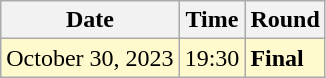<table class="wikitable">
<tr>
<th>Date</th>
<th>Time</th>
<th>Round</th>
</tr>
<tr style=background:lemonchiffon>
<td>October 30, 2023</td>
<td>19:30</td>
<td><strong>Final</strong></td>
</tr>
</table>
